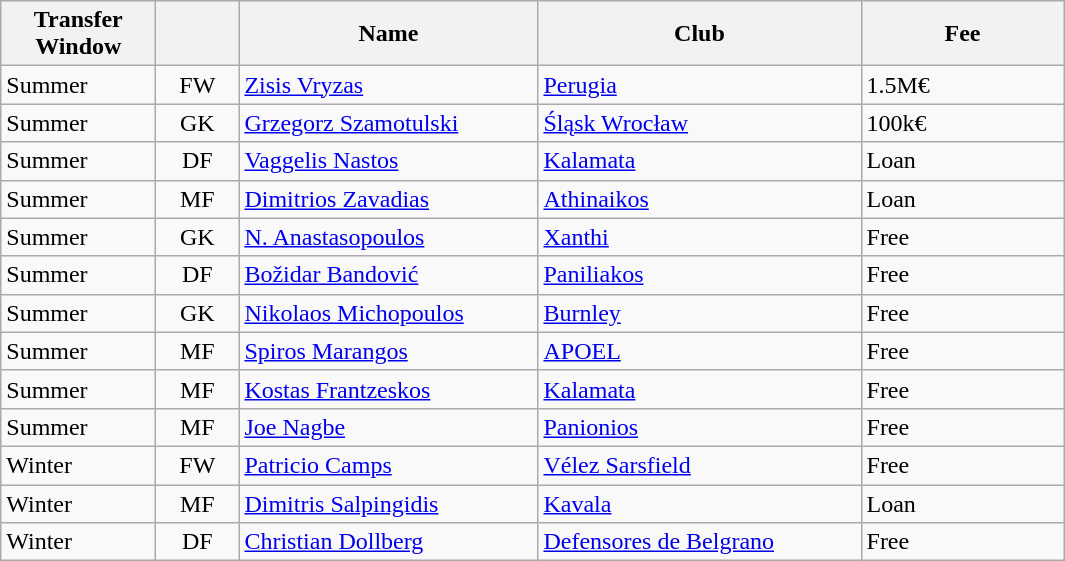<table class="wikitable plainrowheaders">
<tr>
<th scope="col" style="width:6em;">Transfer Window</th>
<th scope="col" style="width:3em;"></th>
<th scope="col" style="width:12em;">Name</th>
<th scope="col" style="width:13em;">Club</th>
<th scope="col" style="width:8em;">Fee</th>
</tr>
<tr>
<td>Summer</td>
<td align="center">FW</td>
<td> <a href='#'>Zisis Vryzas</a></td>
<td> <a href='#'>Perugia</a></td>
<td>1.5M€</td>
</tr>
<tr>
<td>Summer</td>
<td align="center">GK</td>
<td> <a href='#'>Grzegorz Szamotulski</a></td>
<td> <a href='#'>Śląsk Wrocław</a></td>
<td>100k€</td>
</tr>
<tr>
<td>Summer</td>
<td align="center">DF</td>
<td> <a href='#'>Vaggelis Nastos</a></td>
<td> <a href='#'>Kalamata</a></td>
<td>Loan</td>
</tr>
<tr>
<td>Summer</td>
<td align="center">MF</td>
<td> <a href='#'>Dimitrios Zavadias</a></td>
<td> <a href='#'>Athinaikos</a></td>
<td>Loan</td>
</tr>
<tr>
<td>Summer</td>
<td align="center">GK</td>
<td> <a href='#'>N. Anastasopoulos</a></td>
<td> <a href='#'>Xanthi</a></td>
<td>Free</td>
</tr>
<tr>
<td>Summer</td>
<td align="center">DF</td>
<td> <a href='#'>Božidar Bandović</a></td>
<td> <a href='#'>Paniliakos</a></td>
<td>Free</td>
</tr>
<tr>
<td>Summer</td>
<td align="center">GK</td>
<td> <a href='#'>Nikolaos Michopoulos</a></td>
<td> <a href='#'>Burnley</a></td>
<td>Free</td>
</tr>
<tr>
<td>Summer</td>
<td align="center">MF</td>
<td> <a href='#'>Spiros Marangos</a></td>
<td> <a href='#'>APOEL</a></td>
<td>Free</td>
</tr>
<tr>
<td>Summer</td>
<td align="center">MF</td>
<td> <a href='#'>Kostas Frantzeskos</a></td>
<td> <a href='#'>Kalamata</a></td>
<td>Free</td>
</tr>
<tr>
<td>Summer</td>
<td align="center">MF</td>
<td> <a href='#'>Joe Nagbe</a></td>
<td> <a href='#'>Panionios</a></td>
<td>Free</td>
</tr>
<tr>
<td>Winter</td>
<td align="center">FW</td>
<td> <a href='#'>Patricio Camps</a></td>
<td> <a href='#'>Vélez Sarsfield</a></td>
<td>Free</td>
</tr>
<tr>
<td>Winter</td>
<td align="center">MF</td>
<td> <a href='#'>Dimitris Salpingidis</a></td>
<td> <a href='#'>Kavala</a></td>
<td>Loan</td>
</tr>
<tr>
<td>Winter</td>
<td align="center">DF</td>
<td> <a href='#'>Christian Dollberg</a></td>
<td> <a href='#'>Defensores de Belgrano</a></td>
<td>Free</td>
</tr>
</table>
